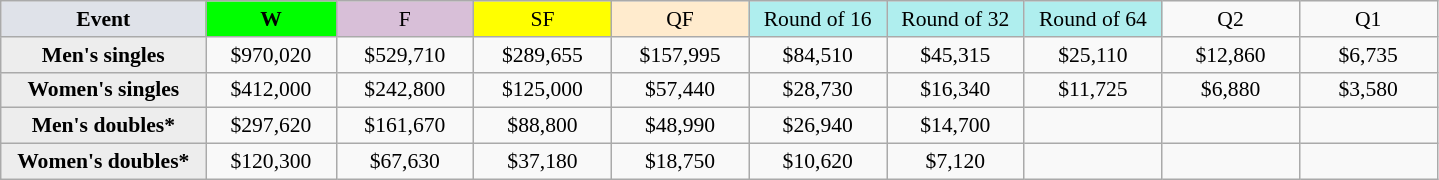<table class=wikitable style=font-size:90%;text-align:center>
<tr>
<td width=130 bgcolor=dfe2e9><strong>Event</strong></td>
<td width=80 bgcolor=lime><strong>W</strong></td>
<td width=85 bgcolor=thistle>F</td>
<td width=85 bgcolor=ffff00>SF</td>
<td width=85 bgcolor=ffebcd>QF</td>
<td width=85 bgcolor=afeeee>Round of 16</td>
<td width=85 bgcolor=afeeee>Round of 32</td>
<td width=85 bgcolor=afeeee>Round of 64</td>
<td width=85>Q2</td>
<td width=85>Q1</td>
</tr>
<tr>
<th style=background:#ededed>Men's singles</th>
<td>$970,020</td>
<td>$529,710</td>
<td>$289,655</td>
<td>$157,995</td>
<td>$84,510</td>
<td>$45,315</td>
<td>$25,110</td>
<td>$12,860</td>
<td>$6,735</td>
</tr>
<tr>
<th style=background:#ededed>Women's singles</th>
<td>$412,000</td>
<td>$242,800</td>
<td>$125,000</td>
<td>$57,440</td>
<td>$28,730</td>
<td>$16,340</td>
<td>$11,725</td>
<td>$6,880</td>
<td>$3,580</td>
</tr>
<tr>
<th style=background:#ededed>Men's doubles*</th>
<td>$297,620</td>
<td>$161,670</td>
<td>$88,800</td>
<td>$48,990</td>
<td>$26,940</td>
<td>$14,700</td>
<td></td>
<td></td>
<td></td>
</tr>
<tr>
<th style=background:#ededed>Women's doubles*</th>
<td>$120,300</td>
<td>$67,630</td>
<td>$37,180</td>
<td>$18,750</td>
<td>$10,620</td>
<td>$7,120</td>
<td></td>
<td></td>
<td></td>
</tr>
</table>
